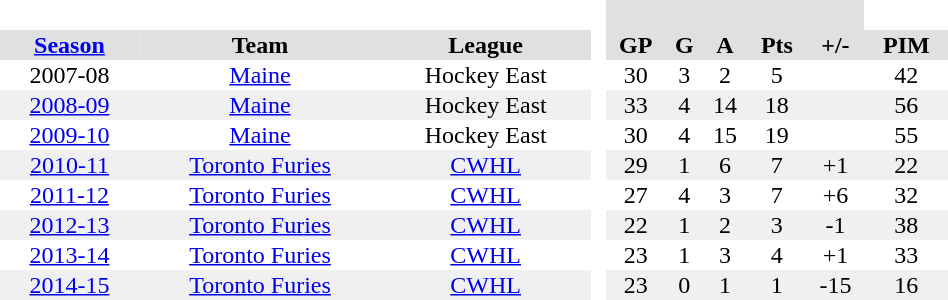<table BORDER="0" CELLPADDING="1" CELLSPACING="0" width="50%" style="text-align:center">
<tr bgcolor="#e0e0e0">
<th colspan="3" bgcolor="#ffffff"> </th>
<th rowspan="99" bgcolor="#ffffff"> </th>
<th colspan="5"></th>
</tr>
<tr bgcolor="#e0e0e0">
<th><a href='#'>Season</a></th>
<th>Team</th>
<th>League</th>
<th>GP</th>
<th>G</th>
<th>A</th>
<th>Pts</th>
<th>+/-</th>
<th>PIM</th>
</tr>
<tr bgcolor=>
<td>2007-08</td>
<td><a href='#'>Maine</a></td>
<td>Hockey East</td>
<td>30</td>
<td>3</td>
<td>2</td>
<td>5</td>
<td></td>
<td>42</td>
</tr>
<tr>
</tr>
<tr bgcolor="#f0f0f0">
<td><a href='#'>2008-09</a></td>
<td><a href='#'>Maine</a></td>
<td>Hockey East</td>
<td>33</td>
<td>4</td>
<td>14</td>
<td>18</td>
<td></td>
<td>56</td>
</tr>
<tr>
</tr>
<tr bgcolor=>
<td><a href='#'>2009-10</a></td>
<td><a href='#'>Maine</a></td>
<td>Hockey East</td>
<td>30</td>
<td>4</td>
<td>15</td>
<td>19</td>
<td></td>
<td>55</td>
</tr>
<tr>
</tr>
<tr bgcolor="#f0f0f0">
<td><a href='#'>2010-11</a></td>
<td><a href='#'>Toronto Furies</a></td>
<td><a href='#'>CWHL</a></td>
<td>29</td>
<td>1</td>
<td>6</td>
<td>7</td>
<td>+1</td>
<td>22</td>
</tr>
<tr>
<td><a href='#'>2011-12</a></td>
<td><a href='#'>Toronto Furies</a></td>
<td><a href='#'>CWHL</a></td>
<td>27</td>
<td>4</td>
<td>3</td>
<td>7</td>
<td>+6</td>
<td>32</td>
</tr>
<tr bgcolor="#f0f0f0">
<td><a href='#'>2012-13</a></td>
<td><a href='#'>Toronto Furies</a></td>
<td><a href='#'>CWHL</a></td>
<td>22</td>
<td>1</td>
<td>2</td>
<td>3</td>
<td>-1</td>
<td>38</td>
</tr>
<tr>
<td><a href='#'>2013-14</a></td>
<td><a href='#'>Toronto Furies</a></td>
<td><a href='#'>CWHL</a></td>
<td>23</td>
<td>1</td>
<td>3</td>
<td>4</td>
<td>+1</td>
<td>33</td>
</tr>
<tr bgcolor="#f0f0f0">
<td><a href='#'>2014-15</a></td>
<td><a href='#'>Toronto Furies</a></td>
<td><a href='#'>CWHL</a></td>
<td>23</td>
<td>0</td>
<td>1</td>
<td>1</td>
<td>-15</td>
<td>16</td>
</tr>
<tr>
</tr>
</table>
